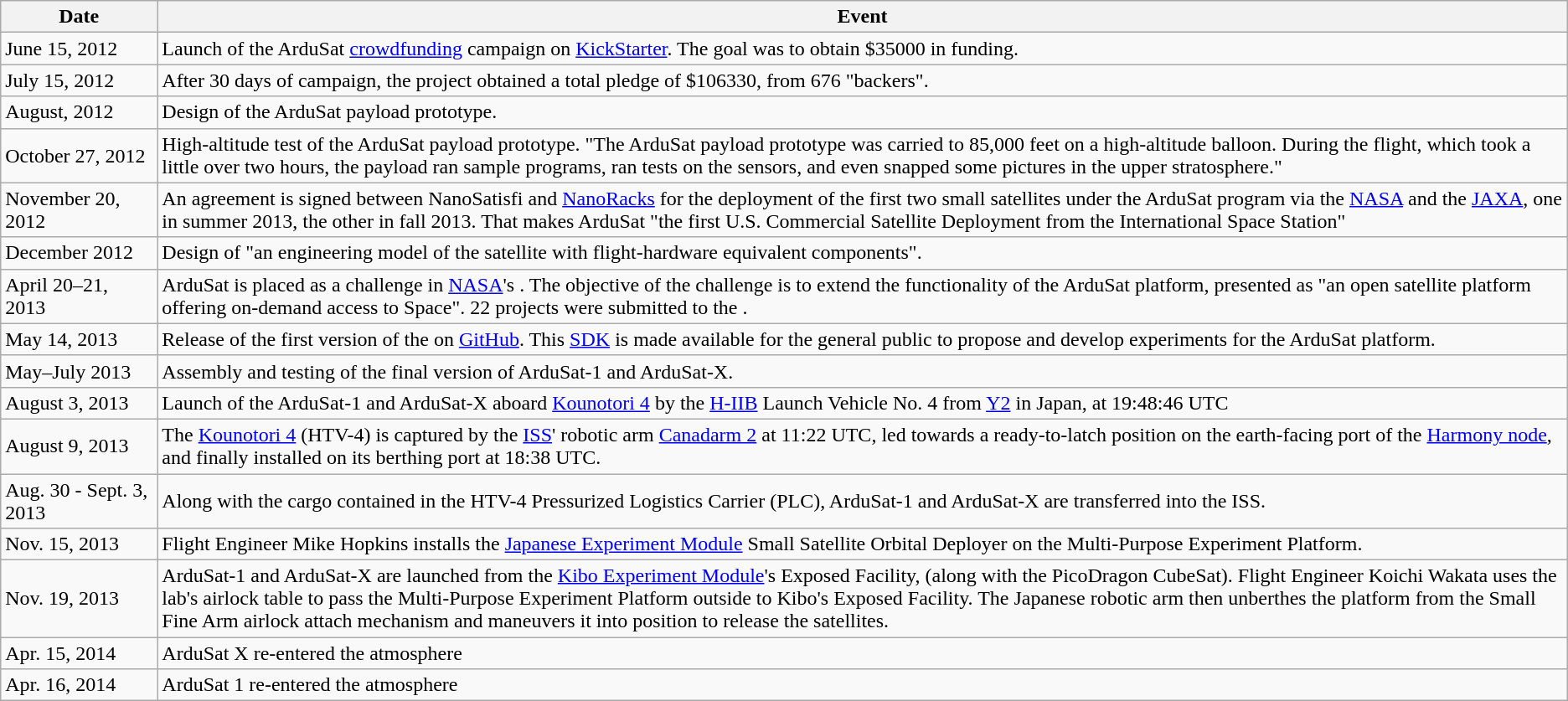<table class="wikitable">
<tr>
<th style="width:10%">Date</th>
<th>Event</th>
</tr>
<tr>
<td>June 15, 2012</td>
<td>Launch of the ArduSat <a href='#'>crowdfunding</a> campaign on <a href='#'>KickStarter</a>. The goal was to obtain $35000 in funding.</td>
</tr>
<tr>
<td>July 15, 2012</td>
<td>After 30 days of campaign, the project obtained a total pledge of $106330, from 676 "backers".</td>
</tr>
<tr>
<td>August, 2012</td>
<td>Design of the ArduSat payload prototype.</td>
</tr>
<tr>
<td>October 27, 2012</td>
<td>High-altitude test of the ArduSat payload prototype. "The ArduSat payload prototype was carried to 85,000 feet on a high-altitude balloon. During the flight, which took a little over two hours, the payload ran sample programs, ran tests on the sensors, and even snapped some pictures in the upper stratosphere."</td>
</tr>
<tr>
<td>November 20, 2012</td>
<td>An agreement is signed between NanoSatisfi and <a href='#'>NanoRacks</a> for the deployment of the first two small satellites under the ArduSat program via the <a href='#'>NASA</a> and the <a href='#'>JAXA</a>, one in summer 2013, the other in fall 2013. That makes ArduSat "the first U.S. Commercial Satellite Deployment from the International Space Station"</td>
</tr>
<tr>
<td>December 2012</td>
<td>Design of "an engineering model of the satellite with flight-hardware equivalent components".</td>
</tr>
<tr>
<td>April 20–21, 2013</td>
<td>ArduSat is placed as a challenge in <a href='#'>NASA</a>'s . The objective of the challenge is to extend the functionality of the ArduSat platform, presented as "an open satellite platform offering on-demand access to Space". 22 projects were submitted to the .</td>
</tr>
<tr>
<td>May 14, 2013</td>
<td>Release of the first version of the  on <a href='#'>GitHub</a>. This <a href='#'>SDK</a> is made available for the general public to propose and develop experiments for the ArduSat platform.</td>
</tr>
<tr>
<td>May–July 2013</td>
<td>Assembly and testing of the final version of ArduSat-1 and ArduSat-X.</td>
</tr>
<tr>
<td>August 3, 2013</td>
<td>Launch of the ArduSat-1 and ArduSat-X aboard <a href='#'>Kounotori 4</a> by the <a href='#'>H-IIB</a> Launch Vehicle No. 4 from <a href='#'>Y2</a> in Japan, at 19:48:46 UTC</td>
</tr>
<tr>
<td>August 9, 2013</td>
<td>The <a href='#'>Kounotori 4</a> (HTV-4) is captured by the <a href='#'>ISS</a>' robotic arm <a href='#'>Canadarm 2</a> at 11:22 UTC, led towards a ready-to-latch position on the earth-facing port of the <a href='#'>Harmony node</a>, and finally installed on its berthing port at 18:38 UTC.</td>
</tr>
<tr>
<td>Aug. 30 - Sept. 3, 2013</td>
<td>Along with the cargo contained in the HTV-4 Pressurized Logistics Carrier (PLC), ArduSat-1 and ArduSat-X are transferred into the ISS.</td>
</tr>
<tr>
<td>Nov. 15, 2013</td>
<td>Flight Engineer Mike Hopkins installs the <a href='#'>Japanese Experiment Module</a> Small Satellite Orbital Deployer on the Multi-Purpose Experiment Platform.</td>
</tr>
<tr>
<td>Nov. 19, 2013</td>
<td>ArduSat-1 and ArduSat-X are launched from the <a href='#'>Kibo Experiment Module</a>'s Exposed Facility, (along with the PicoDragon CubeSat). Flight Engineer Koichi Wakata uses the lab's airlock table to pass the Multi-Purpose Experiment Platform outside to Kibo's Exposed Facility. The Japanese robotic arm then unberthes the platform from the Small Fine Arm airlock attach mechanism and maneuvers it into position to release the satellites.</td>
</tr>
<tr>
<td>Apr. 15, 2014</td>
<td>ArduSat X re-entered the atmosphere</td>
</tr>
<tr>
<td>Apr. 16, 2014</td>
<td>ArduSat 1 re-entered the atmosphere</td>
</tr>
</table>
